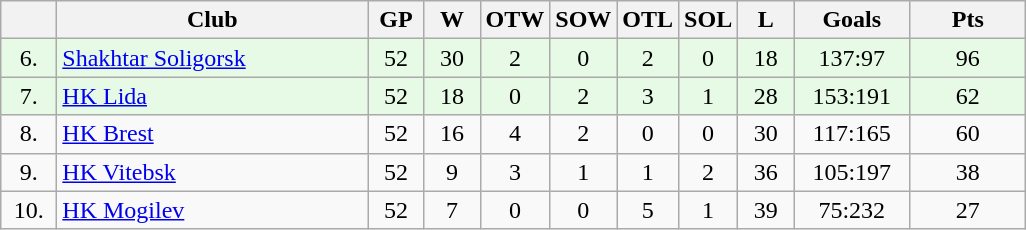<table class="wikitable" style="text-align: center">
<tr>
<th width="30"></th>
<th width="200">Club</th>
<th width="30">GP</th>
<th width="30">W</th>
<th width="30">OTW</th>
<th width="30">SOW</th>
<th width="30">OTL</th>
<th width="30">SOL</th>
<th width="30">L</th>
<th width="70">Goals</th>
<th width="70">Pts</th>
</tr>
<tr bgcolor="#e6fae6">
<td>6.</td>
<td align="left"> <a href='#'>Shakhtar Soligorsk</a></td>
<td>52</td>
<td>30</td>
<td>2</td>
<td>0</td>
<td>2</td>
<td>0</td>
<td>18</td>
<td>137:97</td>
<td>96</td>
</tr>
<tr bgcolor="#e6fae6">
<td>7.</td>
<td align="left"> <a href='#'>HK Lida</a></td>
<td>52</td>
<td>18</td>
<td>0</td>
<td>2</td>
<td>3</td>
<td>1</td>
<td>28</td>
<td>153:191</td>
<td>62</td>
</tr>
<tr>
<td>8.</td>
<td align="left"> <a href='#'>HK Brest</a></td>
<td>52</td>
<td>16</td>
<td>4</td>
<td>2</td>
<td>0</td>
<td>0</td>
<td>30</td>
<td>117:165</td>
<td>60</td>
</tr>
<tr>
<td>9.</td>
<td align="left"> <a href='#'>HK Vitebsk</a></td>
<td>52</td>
<td>9</td>
<td>3</td>
<td>1</td>
<td>1</td>
<td>2</td>
<td>36</td>
<td>105:197</td>
<td>38</td>
</tr>
<tr>
<td>10.</td>
<td align="left"> <a href='#'>HK Mogilev</a></td>
<td>52</td>
<td>7</td>
<td>0</td>
<td>0</td>
<td>5</td>
<td>1</td>
<td>39</td>
<td>75:232</td>
<td>27</td>
</tr>
</table>
